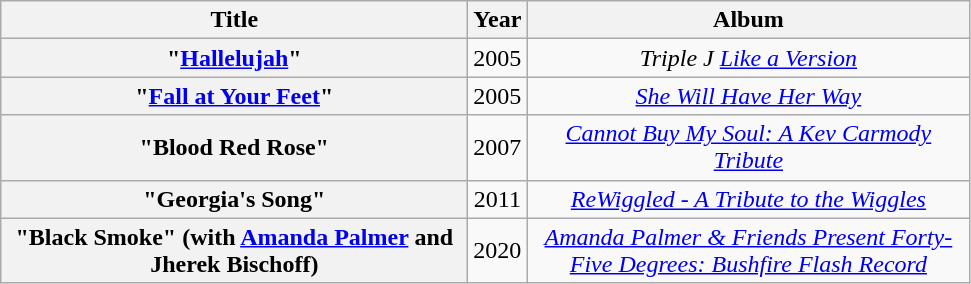<table class="wikitable plainrowheaders" style="text-align:center;" border="1">
<tr>
<th scope="col" style="width:19em;">Title</th>
<th scope="col" style="width:1em;">Year</th>
<th scope="col" style="width:18em;">Album</th>
</tr>
<tr>
<th scope="row">"<a href='#'>Hallelujah</a>"</th>
<td>2005</td>
<td><em>Triple J <a href='#'>Like a Version</a></em></td>
</tr>
<tr>
<th scope="row">"<a href='#'>Fall at Your Feet</a>"</th>
<td>2005</td>
<td><em><a href='#'>She Will Have Her Way</a></em></td>
</tr>
<tr>
<th scope="row">"Blood Red Rose"</th>
<td>2007</td>
<td><em><a href='#'>Cannot Buy My Soul: A Kev Carmody Tribute</a></em></td>
</tr>
<tr>
<th scope="row">"Georgia's Song"</th>
<td>2011</td>
<td><em><a href='#'>ReWiggled - A Tribute to the Wiggles</a></em></td>
</tr>
<tr>
<th scope="row">"Black Smoke" (with <a href='#'>Amanda Palmer</a> and Jherek Bischoff)</th>
<td>2020</td>
<td><em><a href='#'>Amanda Palmer & Friends Present Forty-Five Degrees: Bushfire Flash Record</a></em></td>
</tr>
</table>
